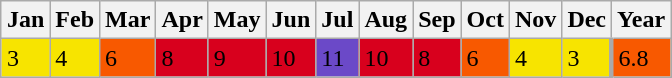<table class="wikitable" style="margin: 1em auto;">
<tr>
<th>Jan</th>
<th>Feb</th>
<th>Mar</th>
<th>Apr</th>
<th>May</th>
<th>Jun</th>
<th>Jul</th>
<th>Aug</th>
<th>Sep</th>
<th>Oct</th>
<th>Nov</th>
<th>Dec</th>
<th>Year</th>
</tr>
<tr>
<td style="background:#f7e400;color:#000000;">3</td>
<td style="background:#f7e400;color:#000000;">4</td>
<td style="background:#f85900;color:#000000;">6</td>
<td style="background:#d8001d;color:#000000;">8</td>
<td style="background:#d8001d;color:#000000;">9</td>
<td style="background:#d8001d;color:#000000;">10</td>
<td style="background:#6b49c8;color:#000000;">11</td>
<td style="background:#d8001d;color:#000000;">10</td>
<td style="background:#d8001d;color:#000000;">8</td>
<td style="background:#f85900;color:#000000;">6</td>
<td style="background:#f7e400;color:#000000;">4</td>
<td style="background:#f7e400;color:#000000;">3</td>
<td style="background:#f85900;color:#000000;border-left-width:medium">6.8</td>
</tr>
</table>
